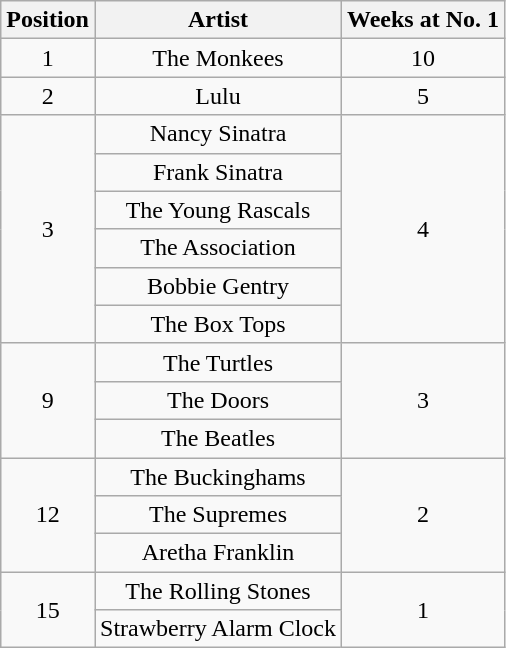<table class="wikitable plainrowheaders" style="text-align:center;">
<tr>
<th>Position</th>
<th>Artist</th>
<th>Weeks at No. 1</th>
</tr>
<tr>
<td>1</td>
<td>The Monkees</td>
<td>10</td>
</tr>
<tr>
<td>2</td>
<td>Lulu</td>
<td>5</td>
</tr>
<tr>
<td rowspan=6>3</td>
<td>Nancy Sinatra</td>
<td rowspan=6>4</td>
</tr>
<tr>
<td>Frank Sinatra</td>
</tr>
<tr>
<td>The Young Rascals</td>
</tr>
<tr>
<td>The Association</td>
</tr>
<tr>
<td>Bobbie Gentry</td>
</tr>
<tr>
<td>The Box Tops</td>
</tr>
<tr>
<td rowspan=3>9</td>
<td>The Turtles</td>
<td rowspan=3>3</td>
</tr>
<tr>
<td>The Doors</td>
</tr>
<tr>
<td>The Beatles</td>
</tr>
<tr>
<td rowspan=3>12</td>
<td>The Buckinghams</td>
<td rowspan=3>2</td>
</tr>
<tr>
<td>The Supremes</td>
</tr>
<tr>
<td>Aretha Franklin</td>
</tr>
<tr>
<td rowspan=2>15</td>
<td>The Rolling Stones</td>
<td rowspan=2>1</td>
</tr>
<tr>
<td>Strawberry Alarm Clock</td>
</tr>
</table>
